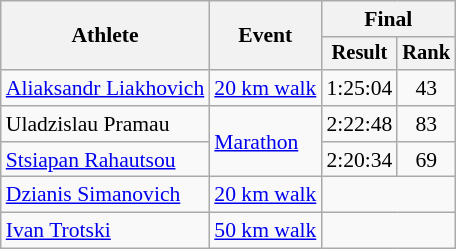<table class="wikitable" style="font-size:90%">
<tr>
<th rowspan="2">Athlete</th>
<th rowspan="2">Event</th>
<th colspan="2">Final</th>
</tr>
<tr style="font-size:95%">
<th>Result</th>
<th>Rank</th>
</tr>
<tr align=center>
<td align=left><a href='#'>Aliaksandr Liakhovich</a></td>
<td align=left><a href='#'>20 km walk</a></td>
<td>1:25:04</td>
<td>43</td>
</tr>
<tr align=center>
<td align=left>Uladzislau Pramau</td>
<td align=left rowspan=2><a href='#'>Marathon</a></td>
<td>2:22:48</td>
<td>83</td>
</tr>
<tr align=center>
<td align=left><a href='#'>Stsiapan Rahautsou</a></td>
<td>2:20:34</td>
<td>69</td>
</tr>
<tr align=center>
<td align=left><a href='#'>Dzianis Simanovich</a></td>
<td align=left><a href='#'>20 km walk</a></td>
<td colspan=2></td>
</tr>
<tr align=center>
<td align=left><a href='#'>Ivan Trotski</a></td>
<td align=left><a href='#'>50 km walk</a></td>
<td colspan=2></td>
</tr>
</table>
